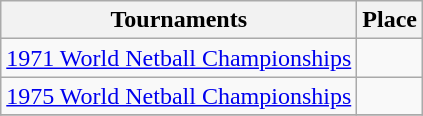<table class="wikitable collapsible">
<tr>
<th>Tournaments</th>
<th>Place</th>
</tr>
<tr>
<td><a href='#'>1971 World Netball Championships</a></td>
<td></td>
</tr>
<tr>
<td><a href='#'>1975 World Netball Championships</a></td>
<td></td>
</tr>
<tr>
</tr>
</table>
